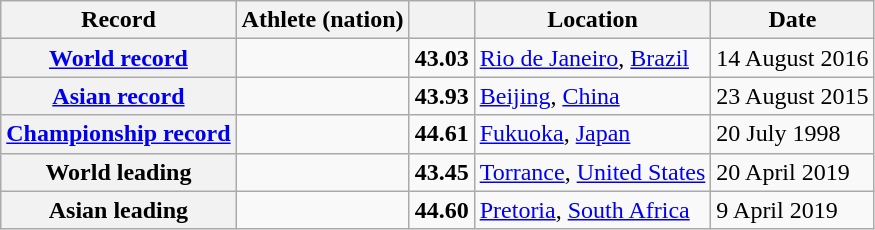<table class="wikitable">
<tr>
<th scope="col">Record</th>
<th scope="col">Athlete (nation)</th>
<th scope="col"></th>
<th scope="col">Location</th>
<th scope="col">Date</th>
</tr>
<tr>
<th scope="row"><a href='#'>World record</a></th>
<td></td>
<td align="center"><strong>43.03</strong></td>
<td><a href='#'>Rio de Janeiro</a>, <a href='#'>Brazil</a></td>
<td>14 August 2016</td>
</tr>
<tr>
<th scope="row"><a href='#'>Asian record</a></th>
<td></td>
<td align="center"><strong>43.93</strong></td>
<td><a href='#'>Beijing</a>, <a href='#'>China</a></td>
<td>23 August 2015</td>
</tr>
<tr>
<th><a href='#'>Championship record</a></th>
<td></td>
<td align="center"><strong>44.61</strong></td>
<td><a href='#'>Fukuoka</a>, <a href='#'>Japan</a></td>
<td>20 July 1998</td>
</tr>
<tr>
<th scope="row">World leading</th>
<td></td>
<td align="center"><strong>43.45</strong></td>
<td><a href='#'>Torrance</a>, <a href='#'>United States</a></td>
<td>20 April 2019</td>
</tr>
<tr>
<th scope="row">Asian leading</th>
<td></td>
<td align="center"><strong>44.60</strong></td>
<td><a href='#'>Pretoria</a>, <a href='#'>South Africa</a></td>
<td>9 April 2019</td>
</tr>
</table>
